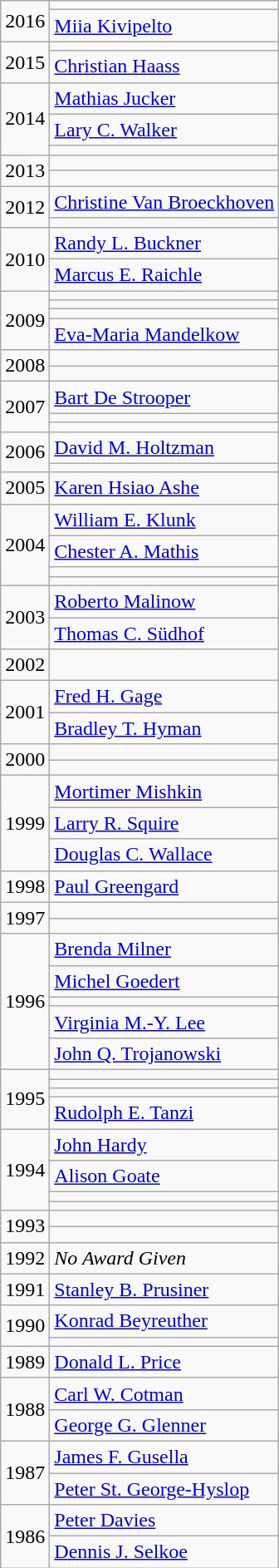<table class="wikitable">
<tr>
<td rowspan=2>2016</td>
<td></td>
</tr>
<tr>
<td><a href='#'>Miia Kivipelto</a></td>
</tr>
<tr>
<td rowspan=2>2015</td>
<td></td>
</tr>
<tr>
<td><a href='#'>Christian Haass</a></td>
</tr>
<tr>
<td rowspan=3>2014</td>
<td><a href='#'> Mathias Jucker</a></td>
</tr>
<tr>
<td><a href='#'> Lary C. Walker</a></td>
</tr>
<tr>
<td></td>
</tr>
<tr>
<td rowspan=2>2013</td>
<td></td>
</tr>
<tr>
<td></td>
</tr>
<tr>
<td rowspan=2>2012</td>
<td><a href='#'>Christine Van Broeckhoven</a></td>
</tr>
<tr>
<td></td>
</tr>
<tr>
<td rowspan=2>2010</td>
<td><a href='#'>Randy L. Buckner</a></td>
</tr>
<tr>
<td><a href='#'>Marcus E. Raichle</a></td>
</tr>
<tr>
<td rowspan=4>2009</td>
<td></td>
</tr>
<tr>
<td></td>
</tr>
<tr>
<td></td>
</tr>
<tr>
<td><a href='#'>Eva-Maria Mandelkow</a></td>
</tr>
<tr>
<td rowspan=2>2008</td>
<td></td>
</tr>
<tr>
<td></td>
</tr>
<tr>
<td rowspan=3>2007</td>
<td><a href='#'>Bart De Strooper</a></td>
</tr>
<tr>
<td></td>
</tr>
<tr>
<td></td>
</tr>
<tr>
<td rowspan=2>2006</td>
<td><a href='#'>David M. Holtzman</a></td>
</tr>
<tr>
<td></td>
</tr>
<tr>
<td rowspan=1>2005</td>
<td><a href='#'>Karen Hsiao Ashe</a></td>
</tr>
<tr>
<td rowspan=4>2004</td>
<td><a href='#'>William E. Klunk</a></td>
</tr>
<tr>
<td><a href='#'>Chester A. Mathis</a></td>
</tr>
<tr>
<td></td>
</tr>
<tr>
<td></td>
</tr>
<tr>
<td rowspan=2>2003</td>
<td><a href='#'>Roberto Malinow</a></td>
</tr>
<tr>
<td><a href='#'>Thomas C. Südhof</a></td>
</tr>
<tr>
<td rowspan=1>2002</td>
<td></td>
</tr>
<tr>
<td rowspan=2>2001</td>
<td><a href='#'>Fred H. Gage</a></td>
</tr>
<tr>
<td><a href='#'>Bradley T. Hyman</a></td>
</tr>
<tr>
<td rowspan=2>2000</td>
<td></td>
</tr>
<tr>
<td></td>
</tr>
<tr>
<td rowspan=3>1999</td>
<td><a href='#'>Mortimer Mishkin</a></td>
</tr>
<tr>
<td><a href='#'>Larry R. Squire</a></td>
</tr>
<tr>
<td><a href='#'>Douglas C. Wallace</a></td>
</tr>
<tr>
<td rowspan=1>1998</td>
<td><a href='#'>Paul Greengard</a></td>
</tr>
<tr>
<td rowspan=2>1997</td>
<td></td>
</tr>
<tr>
<td></td>
</tr>
<tr>
<td rowspan=5>1996</td>
<td><a href='#'>Brenda Milner</a></td>
</tr>
<tr>
<td><a href='#'>Michel Goedert</a></td>
</tr>
<tr>
<td></td>
</tr>
<tr>
<td><a href='#'>Virginia M.-Y. Lee</a></td>
</tr>
<tr>
<td><a href='#'>John Q. Trojanowski</a></td>
</tr>
<tr>
<td rowspan=4>1995</td>
<td></td>
</tr>
<tr>
<td></td>
</tr>
<tr>
<td></td>
</tr>
<tr>
<td><a href='#'>Rudolph E. Tanzi</a></td>
</tr>
<tr>
<td rowspan=4>1994</td>
<td><a href='#'>John Hardy</a></td>
</tr>
<tr>
<td><a href='#'>Alison Goate</a></td>
</tr>
<tr>
<td></td>
</tr>
<tr>
<td></td>
</tr>
<tr>
<td rowspan=2>1993</td>
<td></td>
</tr>
<tr>
<td></td>
</tr>
<tr>
<td rowspan=1>1992</td>
<td><em>No Award Given</em></td>
</tr>
<tr>
<td rowspan=1>1991</td>
<td><a href='#'>Stanley B. Prusiner</a></td>
</tr>
<tr>
<td rowspan=2>1990</td>
<td><a href='#'>Konrad Beyreuther</a></td>
</tr>
<tr>
<td></td>
</tr>
<tr>
<td rowspan=1>1989</td>
<td><a href='#'>Donald L. Price</a></td>
</tr>
<tr>
<td rowspan=2>1988</td>
<td><a href='#'>Carl W. Cotman</a></td>
</tr>
<tr>
<td><a href='#'>George G. Glenner</a></td>
</tr>
<tr>
<td rowspan=2>1987</td>
<td><a href='#'>James F. Gusella</a></td>
</tr>
<tr>
<td><a href='#'>Peter St. George-Hyslop</a></td>
</tr>
<tr>
<td rowspan=2>1986</td>
<td><a href='#'>Peter Davies</a></td>
</tr>
<tr>
<td><a href='#'>Dennis J. Selkoe</a></td>
</tr>
</table>
